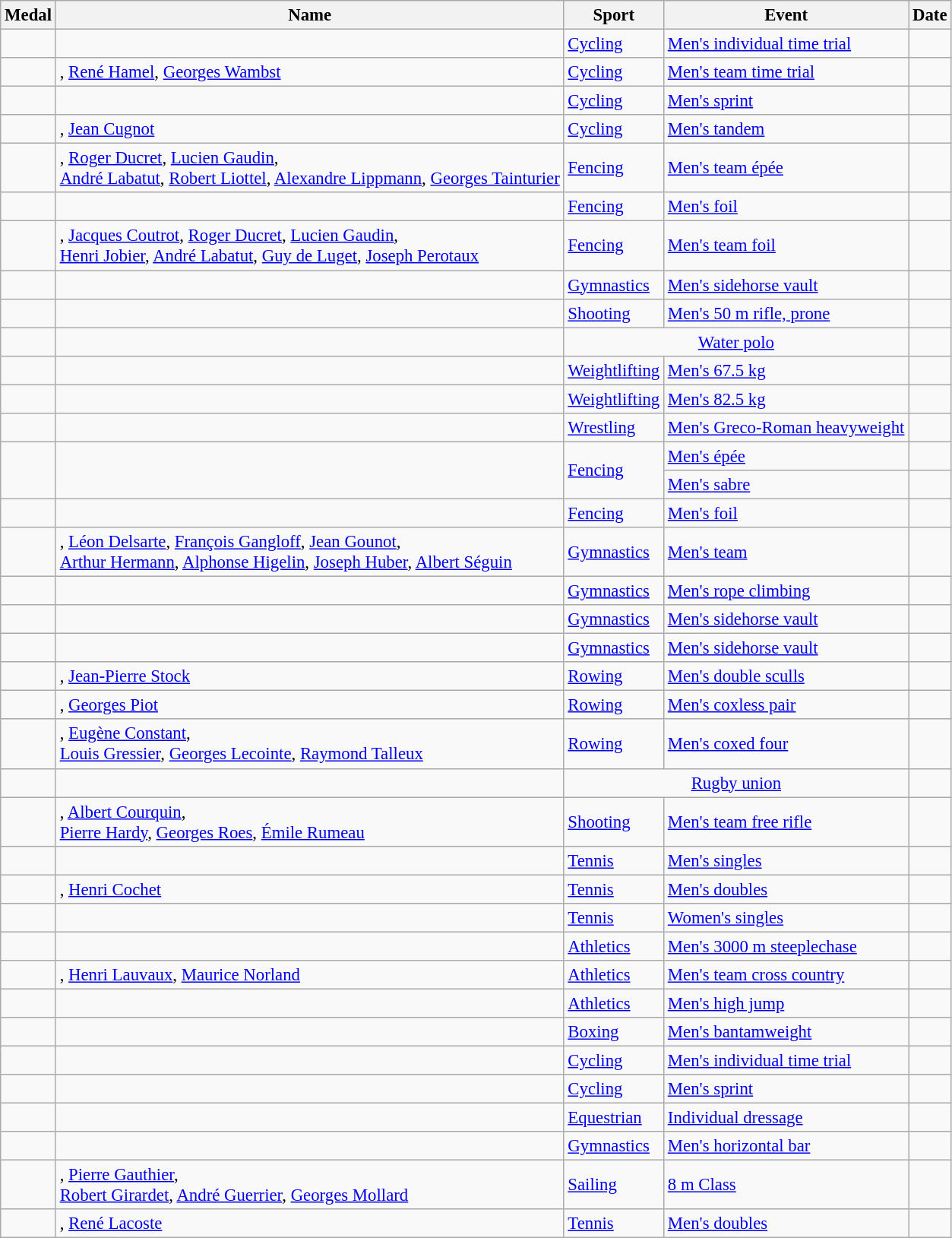<table class="wikitable sortable" style="font-size:95%">
<tr>
<th>Medal</th>
<th>Name</th>
<th>Sport</th>
<th>Event</th>
<th>Date</th>
</tr>
<tr>
<td></td>
<td></td>
<td><a href='#'>Cycling</a></td>
<td><a href='#'>Men's individual time trial</a></td>
<td></td>
</tr>
<tr>
<td></td>
<td>, <a href='#'>René Hamel</a>, <a href='#'>Georges Wambst</a></td>
<td><a href='#'>Cycling</a></td>
<td><a href='#'>Men's team time trial</a></td>
<td></td>
</tr>
<tr>
<td></td>
<td></td>
<td><a href='#'>Cycling</a></td>
<td><a href='#'>Men's sprint</a></td>
<td></td>
</tr>
<tr>
<td></td>
<td>, <a href='#'>Jean Cugnot</a></td>
<td><a href='#'>Cycling</a></td>
<td><a href='#'>Men's tandem</a></td>
<td></td>
</tr>
<tr>
<td></td>
<td>, <a href='#'>Roger Ducret</a>, <a href='#'>Lucien Gaudin</a>,<br><a href='#'>André Labatut</a>, <a href='#'>Robert Liottel</a>, <a href='#'>Alexandre Lippmann</a>, <a href='#'>Georges Tainturier</a></td>
<td><a href='#'>Fencing</a></td>
<td><a href='#'>Men's team épée</a></td>
<td></td>
</tr>
<tr>
<td></td>
<td></td>
<td><a href='#'>Fencing</a></td>
<td><a href='#'>Men's foil</a></td>
<td></td>
</tr>
<tr>
<td></td>
<td>, <a href='#'>Jacques Coutrot</a>, <a href='#'>Roger Ducret</a>, <a href='#'>Lucien Gaudin</a>,<br><a href='#'>Henri Jobier</a>, <a href='#'>André Labatut</a>, <a href='#'>Guy de Luget</a>, <a href='#'>Joseph Perotaux</a></td>
<td><a href='#'>Fencing</a></td>
<td><a href='#'>Men's team foil</a></td>
<td></td>
</tr>
<tr>
<td></td>
<td></td>
<td><a href='#'>Gymnastics</a></td>
<td><a href='#'>Men's sidehorse vault</a></td>
<td></td>
</tr>
<tr>
<td></td>
<td></td>
<td><a href='#'>Shooting</a></td>
<td><a href='#'>Men's 50 m rifle, prone</a></td>
<td></td>
</tr>
<tr>
<td></td>
<td><br></td>
<td colspan=2 align=center><a href='#'>Water polo</a></td>
<td></td>
</tr>
<tr>
<td></td>
<td></td>
<td><a href='#'>Weightlifting</a></td>
<td><a href='#'>Men's 67.5 kg</a></td>
<td></td>
</tr>
<tr>
<td></td>
<td></td>
<td><a href='#'>Weightlifting</a></td>
<td><a href='#'>Men's 82.5 kg</a></td>
<td></td>
</tr>
<tr>
<td></td>
<td></td>
<td><a href='#'>Wrestling</a></td>
<td><a href='#'>Men's Greco-Roman heavyweight</a></td>
<td></td>
</tr>
<tr>
<td rowspan=2></td>
<td rowspan=2></td>
<td rowspan=2><a href='#'>Fencing</a></td>
<td><a href='#'>Men's épée</a></td>
<td></td>
</tr>
<tr>
<td><a href='#'>Men's sabre</a></td>
<td></td>
</tr>
<tr>
<td></td>
<td></td>
<td><a href='#'>Fencing</a></td>
<td><a href='#'>Men's foil</a></td>
<td></td>
</tr>
<tr>
<td></td>
<td>, <a href='#'>Léon Delsarte</a>, <a href='#'>François Gangloff</a>, <a href='#'>Jean Gounot</a>,<br><a href='#'>Arthur Hermann</a>, <a href='#'>Alphonse Higelin</a>, <a href='#'>Joseph Huber</a>, <a href='#'>Albert Séguin</a></td>
<td><a href='#'>Gymnastics</a></td>
<td><a href='#'>Men's team</a></td>
<td></td>
</tr>
<tr>
<td></td>
<td></td>
<td><a href='#'>Gymnastics</a></td>
<td><a href='#'>Men's rope climbing</a></td>
<td></td>
</tr>
<tr>
<td></td>
<td></td>
<td><a href='#'>Gymnastics</a></td>
<td><a href='#'>Men's sidehorse vault</a></td>
<td></td>
</tr>
<tr>
<td></td>
<td></td>
<td><a href='#'>Gymnastics</a></td>
<td><a href='#'>Men's sidehorse vault</a></td>
<td></td>
</tr>
<tr>
<td></td>
<td>, <a href='#'>Jean-Pierre Stock</a></td>
<td><a href='#'>Rowing</a></td>
<td><a href='#'>Men's double sculls</a></td>
<td></td>
</tr>
<tr>
<td></td>
<td>, <a href='#'>Georges Piot</a></td>
<td><a href='#'>Rowing</a></td>
<td><a href='#'>Men's coxless pair</a></td>
<td></td>
</tr>
<tr>
<td></td>
<td>, <a href='#'>Eugène Constant</a>,<br><a href='#'>Louis Gressier</a>, <a href='#'>Georges Lecointe</a>, <a href='#'>Raymond Talleux</a></td>
<td><a href='#'>Rowing</a></td>
<td><a href='#'>Men's coxed four</a></td>
<td></td>
</tr>
<tr>
<td></td>
<td><br></td>
<td colspan=2 align=center><a href='#'>Rugby union</a></td>
<td></td>
</tr>
<tr>
<td></td>
<td>, <a href='#'>Albert Courquin</a>,<br><a href='#'>Pierre Hardy</a>, <a href='#'>Georges Roes</a>, <a href='#'>Émile Rumeau</a></td>
<td><a href='#'>Shooting</a></td>
<td><a href='#'>Men's team free rifle</a></td>
<td></td>
</tr>
<tr>
<td></td>
<td></td>
<td><a href='#'>Tennis</a></td>
<td><a href='#'>Men's singles</a></td>
<td></td>
</tr>
<tr>
<td></td>
<td>, <a href='#'>Henri Cochet</a></td>
<td><a href='#'>Tennis</a></td>
<td><a href='#'>Men's doubles</a></td>
<td></td>
</tr>
<tr>
<td></td>
<td></td>
<td><a href='#'>Tennis</a></td>
<td><a href='#'>Women's singles</a></td>
<td></td>
</tr>
<tr>
<td></td>
<td></td>
<td><a href='#'>Athletics</a></td>
<td><a href='#'>Men's 3000 m steeplechase</a></td>
<td></td>
</tr>
<tr>
<td></td>
<td>, <a href='#'>Henri Lauvaux</a>, <a href='#'>Maurice Norland</a></td>
<td><a href='#'>Athletics</a></td>
<td><a href='#'>Men's team cross country</a></td>
<td></td>
</tr>
<tr>
<td></td>
<td></td>
<td><a href='#'>Athletics</a></td>
<td><a href='#'>Men's high jump</a></td>
<td></td>
</tr>
<tr>
<td></td>
<td></td>
<td><a href='#'>Boxing</a></td>
<td><a href='#'>Men's bantamweight</a></td>
<td></td>
</tr>
<tr>
<td></td>
<td></td>
<td><a href='#'>Cycling</a></td>
<td><a href='#'>Men's individual time trial</a></td>
<td></td>
</tr>
<tr>
<td></td>
<td></td>
<td><a href='#'>Cycling</a></td>
<td><a href='#'>Men's sprint</a></td>
<td></td>
</tr>
<tr>
<td></td>
<td></td>
<td><a href='#'>Equestrian</a></td>
<td><a href='#'>Individual dressage</a></td>
<td></td>
</tr>
<tr>
<td></td>
<td></td>
<td><a href='#'>Gymnastics</a></td>
<td><a href='#'>Men's horizontal bar</a></td>
<td></td>
</tr>
<tr>
<td></td>
<td>, <a href='#'>Pierre Gauthier</a>,<br><a href='#'>Robert Girardet</a>, <a href='#'>André Guerrier</a>, <a href='#'>Georges Mollard</a></td>
<td><a href='#'>Sailing</a></td>
<td><a href='#'>8 m Class</a></td>
<td></td>
</tr>
<tr>
<td></td>
<td>, <a href='#'>René Lacoste</a></td>
<td><a href='#'>Tennis</a></td>
<td><a href='#'>Men's doubles</a></td>
<td></td>
</tr>
</table>
